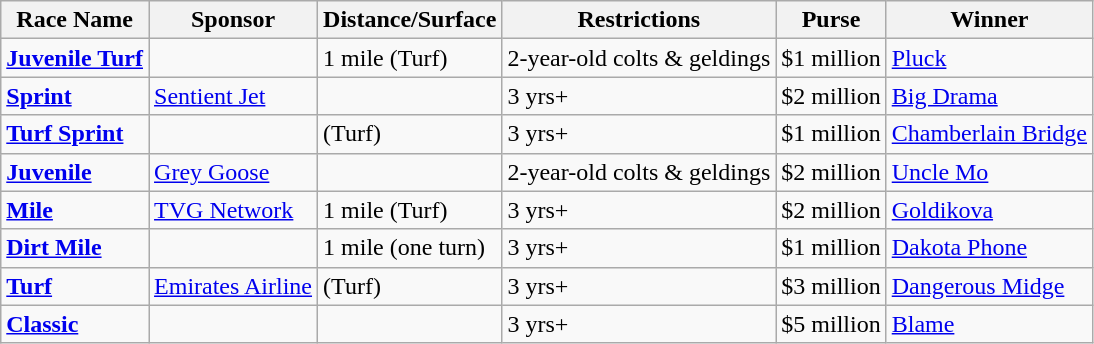<table class="wikitable">
<tr>
<th>Race Name</th>
<th>Sponsor</th>
<th>Distance/Surface</th>
<th>Restrictions</th>
<th>Purse</th>
<th>Winner</th>
</tr>
<tr>
<td><strong><a href='#'>Juvenile Turf</a></strong></td>
<td></td>
<td>1 mile (Turf)</td>
<td>2-year-old colts & geldings</td>
<td>$1 million</td>
<td><a href='#'>Pluck</a></td>
</tr>
<tr>
<td><strong><a href='#'>Sprint</a></strong></td>
<td><a href='#'>Sentient Jet</a></td>
<td></td>
<td>3 yrs+</td>
<td>$2 million</td>
<td><a href='#'>Big Drama</a></td>
</tr>
<tr>
<td><strong><a href='#'>Turf Sprint</a></strong></td>
<td></td>
<td> (Turf)</td>
<td>3 yrs+</td>
<td>$1 million</td>
<td><a href='#'>Chamberlain Bridge</a></td>
</tr>
<tr>
<td><strong><a href='#'>Juvenile</a></strong></td>
<td><a href='#'>Grey Goose</a></td>
<td></td>
<td>2-year-old colts & geldings</td>
<td>$2 million</td>
<td><a href='#'>Uncle Mo</a></td>
</tr>
<tr>
<td><strong><a href='#'>Mile</a></strong></td>
<td><a href='#'>TVG Network</a></td>
<td>1 mile (Turf)</td>
<td>3 yrs+</td>
<td>$2 million</td>
<td><a href='#'>Goldikova</a></td>
</tr>
<tr>
<td><strong><a href='#'>Dirt Mile</a></strong></td>
<td></td>
<td>1 mile (one turn)</td>
<td>3 yrs+</td>
<td>$1 million</td>
<td><a href='#'>Dakota Phone</a></td>
</tr>
<tr>
<td><strong><a href='#'>Turf</a></strong></td>
<td><a href='#'>Emirates Airline</a></td>
<td> (Turf)</td>
<td>3 yrs+</td>
<td>$3 million</td>
<td><a href='#'>Dangerous Midge</a></td>
</tr>
<tr>
<td><strong><a href='#'>Classic</a></strong></td>
<td></td>
<td></td>
<td>3 yrs+</td>
<td>$5 million</td>
<td><a href='#'>Blame</a></td>
</tr>
</table>
